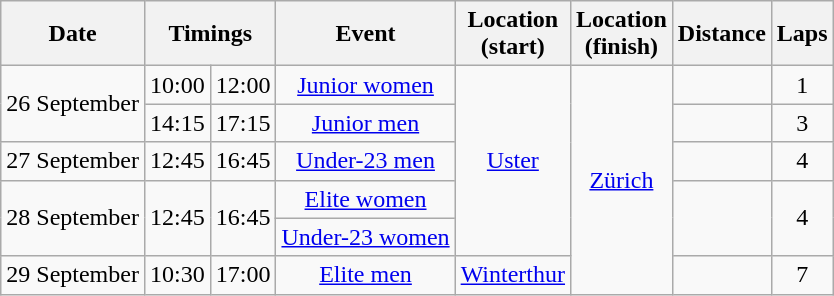<table class="wikitable" style="text-align: center">
<tr>
<th>Date</th>
<th colspan=2>Timings</th>
<th>Event</th>
<th>Location<br>(start)</th>
<th>Location<br>(finish)</th>
<th>Distance</th>
<th>Laps</th>
</tr>
<tr>
<td rowspan=2>26 September</td>
<td>10:00</td>
<td>12:00</td>
<td><a href='#'>Junior women</a></td>
<td rowspan=5><a href='#'>Uster</a></td>
<td rowspan=6><a href='#'>Zürich</a></td>
<td></td>
<td>1</td>
</tr>
<tr>
<td>14:15</td>
<td>17:15</td>
<td><a href='#'>Junior men</a></td>
<td></td>
<td>3</td>
</tr>
<tr>
<td>27 September</td>
<td>12:45</td>
<td>16:45</td>
<td><a href='#'>Under-23 men</a></td>
<td></td>
<td>4</td>
</tr>
<tr>
<td rowspan=2>28 September</td>
<td rowspan=2>12:45</td>
<td rowspan=2>16:45</td>
<td><a href='#'>Elite women</a></td>
<td rowspan=2></td>
<td rowspan=2>4</td>
</tr>
<tr>
<td><a href='#'>Under-23 women</a></td>
</tr>
<tr>
<td>29 September</td>
<td>10:30</td>
<td>17:00</td>
<td><a href='#'>Elite men</a></td>
<td><a href='#'>Winterthur</a></td>
<td></td>
<td>7</td>
</tr>
</table>
